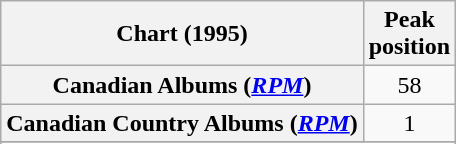<table class="wikitable sortable plainrowheaders" style="text-align:center">
<tr>
<th scope="col">Chart (1995)</th>
<th scope="col">Peak<br>position</th>
</tr>
<tr>
<th scope="row">Canadian Albums (<em><a href='#'>RPM</a></em>)</th>
<td>58</td>
</tr>
<tr>
<th scope="row">Canadian Country Albums (<em><a href='#'>RPM</a></em>)</th>
<td>1</td>
</tr>
<tr>
</tr>
<tr>
</tr>
</table>
